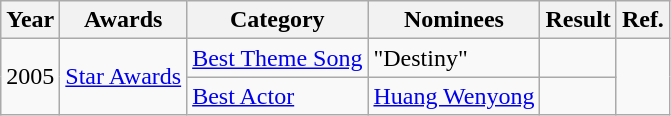<table class="wikitable">
<tr>
<th>Year</th>
<th>Awards</th>
<th>Category</th>
<th>Nominees</th>
<th>Result</th>
<th>Ref.</th>
</tr>
<tr>
<td rowspan="2">2005</td>
<td rowspan="2"><a href='#'>Star Awards</a></td>
<td><a href='#'>Best Theme Song</a></td>
<td>"Destiny"</td>
<td></td>
<td rowspan="2"></td>
</tr>
<tr>
<td><a href='#'>Best Actor</a></td>
<td><a href='#'>Huang Wenyong</a></td>
<td></td>
</tr>
</table>
